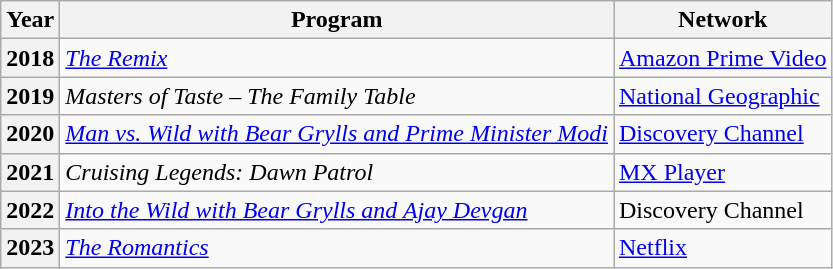<table class="wikitable plainrowheaders">
<tr>
<th>Year</th>
<th>Program</th>
<th>Network</th>
</tr>
<tr>
<th scope="row">2018</th>
<td><em><a href='#'>The Remix</a></em></td>
<td><a href='#'>Amazon Prime Video</a></td>
</tr>
<tr>
<th scope="row">2019</th>
<td><em>Masters of Taste – The Family Table</em></td>
<td><a href='#'>National Geographic</a></td>
</tr>
<tr>
<th scope="row">2020</th>
<td><em><a href='#'>Man vs. Wild with Bear Grylls and Prime Minister Modi</a></em></td>
<td><a href='#'>Discovery Channel</a></td>
</tr>
<tr>
<th scope="row">2021</th>
<td><em>Cruising Legends: Dawn Patrol</em></td>
<td><a href='#'>MX Player</a></td>
</tr>
<tr>
<th scope="row">2022</th>
<td><em><a href='#'>Into the Wild with Bear Grylls and Ajay Devgan</a></em></td>
<td>Discovery Channel</td>
</tr>
<tr>
<th scope="row">2023</th>
<td><em><a href='#'>The Romantics</a></em></td>
<td><a href='#'>Netflix</a></td>
</tr>
</table>
